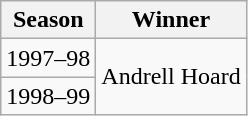<table class="wikitable">
<tr>
<th>Season</th>
<th>Winner</th>
</tr>
<tr>
<td>1997–98</td>
<td rowspan="2">Andrell Hoard</td>
</tr>
<tr>
<td>1998–99</td>
</tr>
</table>
